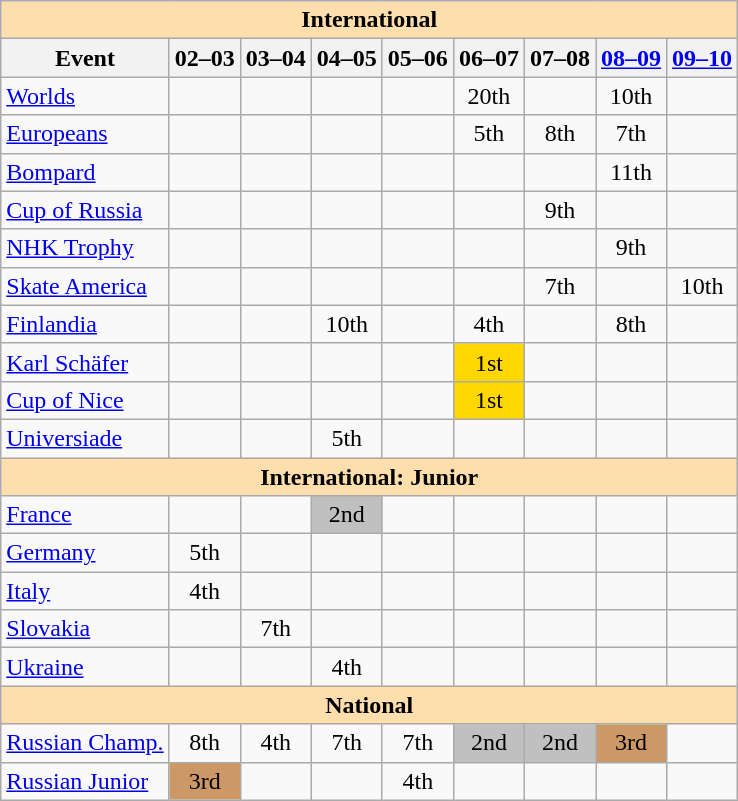<table class="wikitable" style="text-align:center">
<tr>
<th style="background-color: #ffdead; " colspan=9 align=center>International</th>
</tr>
<tr>
<th>Event</th>
<th>02–03</th>
<th>03–04</th>
<th>04–05</th>
<th>05–06</th>
<th>06–07</th>
<th>07–08</th>
<th><a href='#'>08–09</a></th>
<th><a href='#'>09–10</a></th>
</tr>
<tr>
<td align=left><a href='#'>Worlds</a></td>
<td></td>
<td></td>
<td></td>
<td></td>
<td>20th</td>
<td></td>
<td>10th</td>
<td></td>
</tr>
<tr>
<td align=left><a href='#'>Europeans</a></td>
<td></td>
<td></td>
<td></td>
<td></td>
<td>5th</td>
<td>8th</td>
<td>7th</td>
<td></td>
</tr>
<tr>
<td align=left> <a href='#'>Bompard</a></td>
<td></td>
<td></td>
<td></td>
<td></td>
<td></td>
<td></td>
<td>11th</td>
<td></td>
</tr>
<tr>
<td align=left> <a href='#'>Cup of Russia</a></td>
<td></td>
<td></td>
<td></td>
<td></td>
<td></td>
<td>9th</td>
<td></td>
<td></td>
</tr>
<tr>
<td align=left> <a href='#'>NHK Trophy</a></td>
<td></td>
<td></td>
<td></td>
<td></td>
<td></td>
<td></td>
<td>9th</td>
<td></td>
</tr>
<tr>
<td align=left> <a href='#'>Skate America</a></td>
<td></td>
<td></td>
<td></td>
<td></td>
<td></td>
<td>7th</td>
<td></td>
<td>10th</td>
</tr>
<tr>
<td align=left><a href='#'>Finlandia</a></td>
<td></td>
<td></td>
<td>10th</td>
<td></td>
<td>4th</td>
<td></td>
<td>8th</td>
<td></td>
</tr>
<tr>
<td align=left><a href='#'>Karl Schäfer</a></td>
<td></td>
<td></td>
<td></td>
<td></td>
<td bgcolor=gold>1st</td>
<td></td>
<td></td>
<td></td>
</tr>
<tr>
<td align=left><a href='#'>Cup of Nice</a></td>
<td></td>
<td></td>
<td></td>
<td></td>
<td bgcolor=gold>1st</td>
<td></td>
<td></td>
<td></td>
</tr>
<tr>
<td align=left><a href='#'>Universiade</a></td>
<td></td>
<td></td>
<td>5th</td>
<td></td>
<td></td>
<td></td>
<td></td>
<td></td>
</tr>
<tr>
<th style="background-color: #ffdead; " colspan=9 align=center>International: Junior</th>
</tr>
<tr>
<td align=left> <a href='#'>France</a></td>
<td></td>
<td></td>
<td bgcolor=silver>2nd</td>
<td></td>
<td></td>
<td></td>
<td></td>
<td></td>
</tr>
<tr>
<td align=left> <a href='#'>Germany</a></td>
<td>5th</td>
<td></td>
<td></td>
<td></td>
<td></td>
<td></td>
<td></td>
<td></td>
</tr>
<tr>
<td align=left> <a href='#'>Italy</a></td>
<td>4th</td>
<td></td>
<td></td>
<td></td>
<td></td>
<td></td>
<td></td>
<td></td>
</tr>
<tr>
<td align=left> <a href='#'>Slovakia</a></td>
<td></td>
<td>7th</td>
<td></td>
<td></td>
<td></td>
<td></td>
<td></td>
<td></td>
</tr>
<tr>
<td align=left> <a href='#'>Ukraine</a></td>
<td></td>
<td></td>
<td>4th</td>
<td></td>
<td></td>
<td></td>
<td></td>
<td></td>
</tr>
<tr>
<th style="background-color: #ffdead; " colspan=9 align=center>National</th>
</tr>
<tr>
<td align=left><a href='#'>Russian Champ.</a></td>
<td>8th</td>
<td>4th</td>
<td>7th</td>
<td>7th</td>
<td bgcolor=silver>2nd</td>
<td bgcolor=silver>2nd</td>
<td bgcolor=cc9966>3rd</td>
<td></td>
</tr>
<tr>
<td align=left><a href='#'>Russian Junior</a></td>
<td bgcolor=cc9966>3rd</td>
<td></td>
<td></td>
<td>4th</td>
<td></td>
<td></td>
<td></td>
<td></td>
</tr>
</table>
